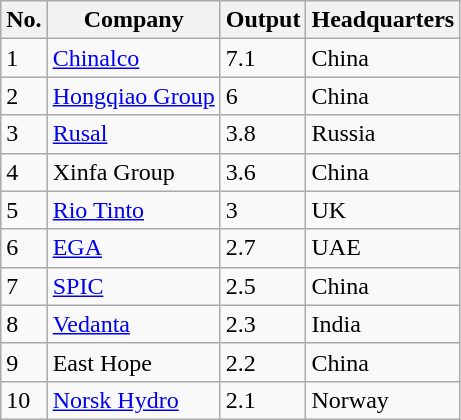<table class="wikitable sortable plainrowheads" ;">
<tr>
<th scope="col">No.</th>
<th scope="col">Company</th>
<th scope="col">Output</th>
<th scope="col">Headquarters</th>
</tr>
<tr>
<td>1</td>
<td><a href='#'>Chinalco</a></td>
<td>7.1</td>
<td>China</td>
</tr>
<tr>
<td>2</td>
<td><a href='#'>Hongqiao Group</a></td>
<td>6</td>
<td>China</td>
</tr>
<tr>
<td>3</td>
<td><a href='#'>Rusal</a></td>
<td>3.8</td>
<td>Russia</td>
</tr>
<tr>
<td>4</td>
<td>Xinfa Group</td>
<td>3.6</td>
<td>China</td>
</tr>
<tr>
<td>5</td>
<td><a href='#'>Rio Tinto</a></td>
<td>3</td>
<td>UK</td>
</tr>
<tr>
<td>6</td>
<td><a href='#'>EGA</a></td>
<td>2.7</td>
<td>UAE</td>
</tr>
<tr>
<td>7</td>
<td><a href='#'>SPIC</a></td>
<td>2.5</td>
<td>China</td>
</tr>
<tr>
<td>8</td>
<td><a href='#'>Vedanta</a></td>
<td>2.3</td>
<td>India</td>
</tr>
<tr>
<td>9</td>
<td>East Hope</td>
<td>2.2</td>
<td>China</td>
</tr>
<tr>
<td>10</td>
<td><a href='#'>Norsk Hydro</a></td>
<td>2.1</td>
<td>Norway</td>
</tr>
</table>
